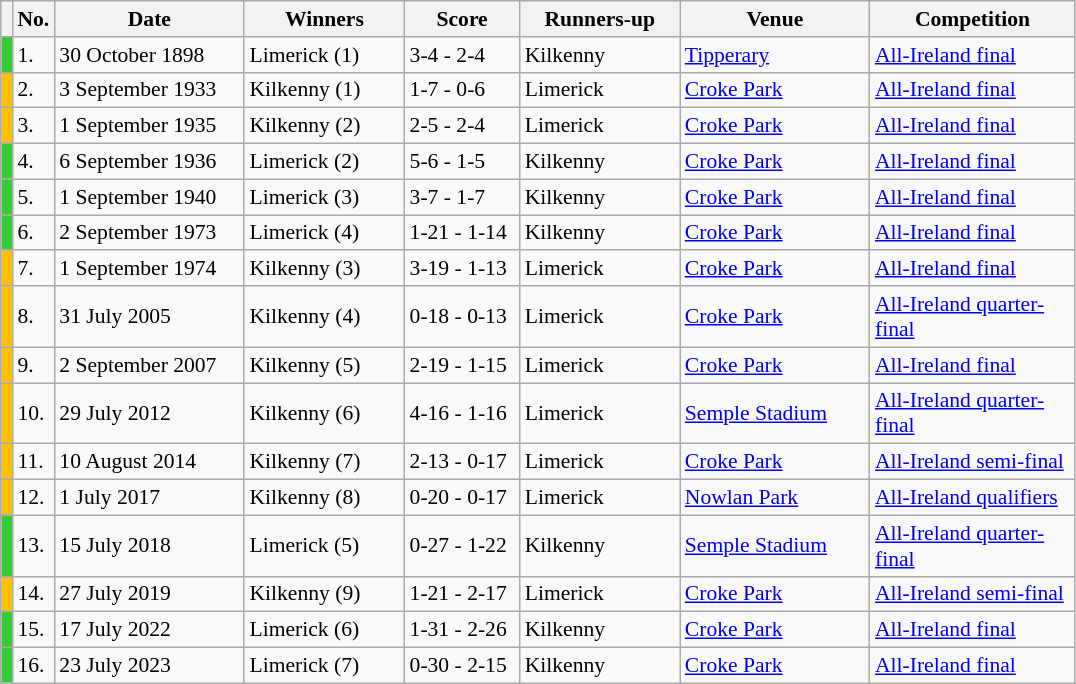<table class="wikitable" style="font-size:90%">
<tr>
<th width=1></th>
<th width=5>No.</th>
<th width=120>Date</th>
<th width=100>Winners</th>
<th width=70>Score</th>
<th width=100>Runners-up</th>
<th width=120>Venue</th>
<th width=130>Competition</th>
</tr>
<tr>
<td style="background-color:#32CD32"></td>
<td>1.</td>
<td>30 October 1898</td>
<td>Limerick (1)</td>
<td>3-4 - 2-4</td>
<td>Kilkenny</td>
<td><a href='#'>Tipperary</a></td>
<td><a href='#'>All-Ireland final</a></td>
</tr>
<tr>
<td style="background-color:#FFC000"></td>
<td>2.</td>
<td>3 September 1933</td>
<td>Kilkenny (1)</td>
<td>1-7 - 0-6</td>
<td>Limerick</td>
<td><a href='#'>Croke Park</a></td>
<td><a href='#'>All-Ireland final</a></td>
</tr>
<tr>
<td style="background-color:#FFC000"></td>
<td>3.</td>
<td>1 September 1935</td>
<td>Kilkenny (2)</td>
<td>2-5 - 2-4</td>
<td>Limerick</td>
<td><a href='#'>Croke Park</a></td>
<td><a href='#'>All-Ireland final</a></td>
</tr>
<tr>
<td style="background-color:#32CD32"></td>
<td>4.</td>
<td>6 September 1936</td>
<td>Limerick (2)</td>
<td>5-6 - 1-5</td>
<td>Kilkenny</td>
<td><a href='#'>Croke Park</a></td>
<td><a href='#'>All-Ireland final</a></td>
</tr>
<tr>
<td style="background-color:#32CD32"></td>
<td>5.</td>
<td>1 September 1940</td>
<td>Limerick (3)</td>
<td>3-7 - 1-7</td>
<td>Kilkenny</td>
<td><a href='#'>Croke Park</a></td>
<td><a href='#'>All-Ireland final</a></td>
</tr>
<tr>
<td style="background-color:#32CD32"></td>
<td>6.</td>
<td>2 September 1973</td>
<td>Limerick (4)</td>
<td>1-21 - 1-14</td>
<td>Kilkenny</td>
<td><a href='#'>Croke Park</a></td>
<td><a href='#'>All-Ireland final</a></td>
</tr>
<tr>
<td style="background-color:#FFC000"></td>
<td>7.</td>
<td>1 September 1974</td>
<td>Kilkenny (3)</td>
<td>3-19 - 1-13</td>
<td>Limerick</td>
<td><a href='#'>Croke Park</a></td>
<td><a href='#'>All-Ireland final</a></td>
</tr>
<tr>
<td style="background-color:#FFC000"></td>
<td>8.</td>
<td>31 July 2005</td>
<td>Kilkenny (4)</td>
<td>0-18 - 0-13</td>
<td>Limerick</td>
<td><a href='#'>Croke Park</a></td>
<td><a href='#'>All-Ireland quarter-final</a></td>
</tr>
<tr>
<td style="background-color:#FFC000"></td>
<td>9.</td>
<td>2 September 2007</td>
<td>Kilkenny (5)</td>
<td>2-19 - 1-15</td>
<td>Limerick</td>
<td><a href='#'>Croke Park</a></td>
<td><a href='#'>All-Ireland final</a></td>
</tr>
<tr>
<td style="background-color:#FFC000"></td>
<td>10.</td>
<td>29 July 2012</td>
<td>Kilkenny (6)</td>
<td>4-16 - 1-16</td>
<td>Limerick</td>
<td><a href='#'>Semple Stadium</a></td>
<td><a href='#'>All-Ireland quarter-final</a></td>
</tr>
<tr>
<td style="background-color:#FFC000"></td>
<td>11.</td>
<td>10 August 2014</td>
<td>Kilkenny (7)</td>
<td>2-13 - 0-17</td>
<td>Limerick</td>
<td><a href='#'>Croke Park</a></td>
<td><a href='#'>All-Ireland semi-final</a></td>
</tr>
<tr>
<td style="background-color:#FFC000"></td>
<td>12.</td>
<td>1 July 2017</td>
<td>Kilkenny (8)</td>
<td>0-20 - 0-17</td>
<td>Limerick</td>
<td><a href='#'>Nowlan Park</a></td>
<td><a href='#'>All-Ireland qualifiers</a></td>
</tr>
<tr>
<td style="background-color:#32CD32"></td>
<td>13.</td>
<td>15 July 2018</td>
<td>Limerick (5)</td>
<td>0-27 - 1-22</td>
<td>Kilkenny</td>
<td><a href='#'>Semple Stadium</a></td>
<td><a href='#'>All-Ireland quarter-final</a></td>
</tr>
<tr>
<td style="background-color:#FFC000"></td>
<td>14.</td>
<td>27 July 2019</td>
<td>Kilkenny (9)</td>
<td>1-21 - 2-17</td>
<td>Limerick</td>
<td><a href='#'>Croke Park</a></td>
<td><a href='#'>All-Ireland semi-final</a></td>
</tr>
<tr>
<td style="background-color:#32CD32"></td>
<td>15.</td>
<td>17 July 2022</td>
<td>Limerick (6)</td>
<td>1-31 - 2-26</td>
<td>Kilkenny</td>
<td><a href='#'>Croke Park</a></td>
<td><a href='#'>All-Ireland final</a></td>
</tr>
<tr>
<td style="background-color:#32CD32"></td>
<td>16.</td>
<td>23 July 2023</td>
<td>Limerick (7)</td>
<td>0-30 - 2-15</td>
<td>Kilkenny</td>
<td><a href='#'>Croke Park</a></td>
<td><a href='#'>All-Ireland final</a></td>
</tr>
</table>
